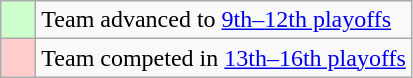<table class="wikitable">
<tr>
<td style="background: #ccffcc;">    </td>
<td>Team advanced to <a href='#'>9th–12th playoffs</a></td>
</tr>
<tr>
<td style="background: #ffcccc;">    </td>
<td>Team competed in <a href='#'>13th–16th playoffs</a></td>
</tr>
</table>
